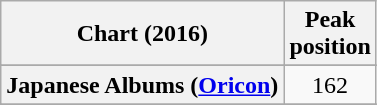<table class="wikitable sortable plainrowheaders" style="text-align:center">
<tr>
<th scope="col">Chart (2016)</th>
<th scope="col">Peak<br> position</th>
</tr>
<tr>
</tr>
<tr>
</tr>
<tr>
</tr>
<tr>
</tr>
<tr>
</tr>
<tr>
</tr>
<tr>
</tr>
<tr>
</tr>
<tr>
<th scope="row">Japanese Albums (<a href='#'>Oricon</a>)</th>
<td>162</td>
</tr>
<tr>
</tr>
<tr>
</tr>
<tr>
</tr>
<tr>
</tr>
<tr>
</tr>
<tr>
</tr>
<tr>
</tr>
<tr>
</tr>
<tr>
</tr>
</table>
